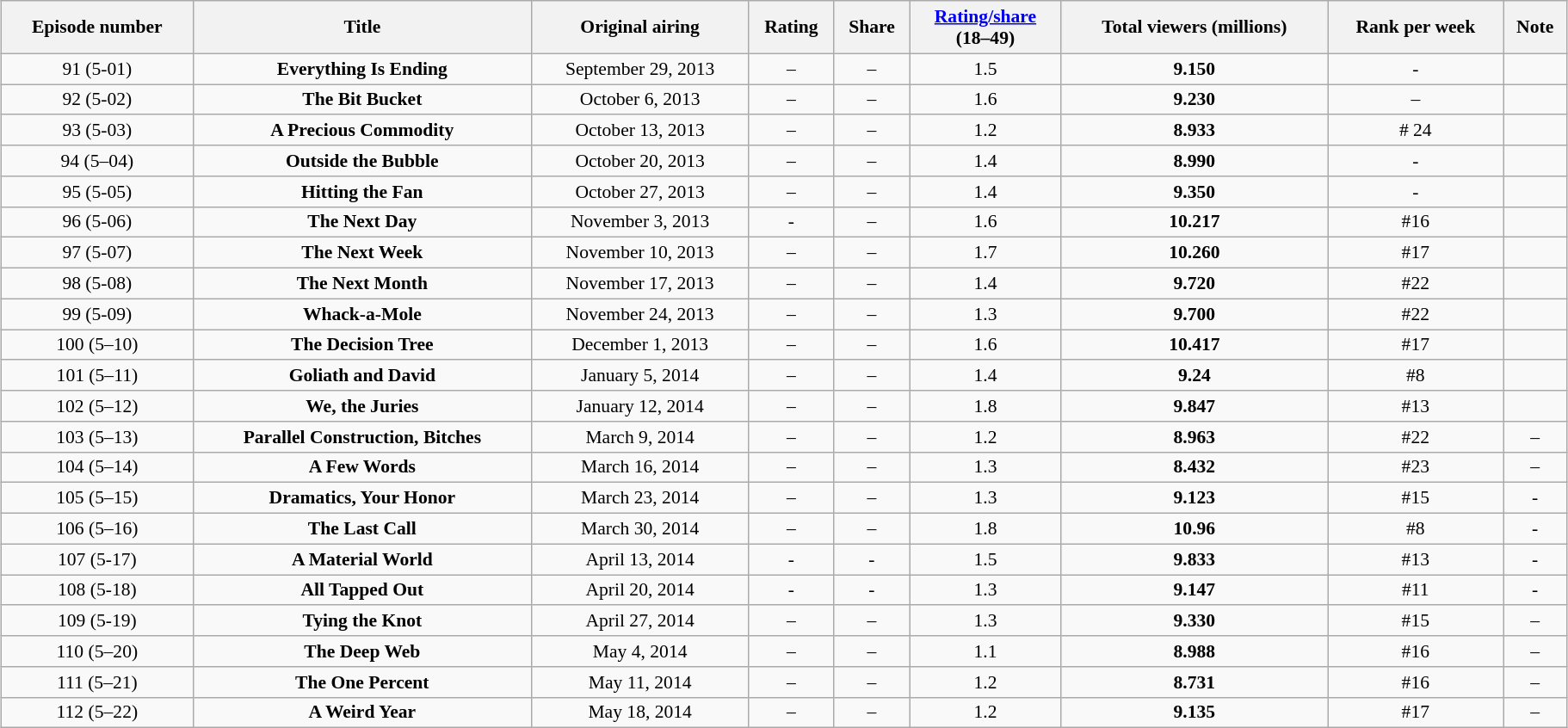<table class="wikitable" style="font-size:90%; text-align:center; width: 96%; margin-left: auto; margin-right: auto;">
<tr>
<th>Episode number</th>
<th>Title</th>
<th>Original airing</th>
<th>Rating</th>
<th>Share</th>
<th><a href='#'>Rating/share</a><br>(18–49)</th>
<th>Total viewers (millions)</th>
<th>Rank per week</th>
<th>Note</th>
</tr>
<tr>
<td>91 (5-01)</td>
<td><strong>Everything Is Ending</strong></td>
<td>September 29, 2013</td>
<td>–</td>
<td>–</td>
<td>1.5</td>
<td><strong>9.150</strong></td>
<td>-</td>
<td> </td>
</tr>
<tr>
<td>92 (5-02)</td>
<td><strong>The Bit Bucket</strong></td>
<td>October 6, 2013</td>
<td>–</td>
<td>–</td>
<td>1.6</td>
<td><strong>9.230</strong></td>
<td>–</td>
<td> </td>
</tr>
<tr>
<td>93 (5-03)</td>
<td><strong>A Precious Commodity</strong></td>
<td>October 13, 2013</td>
<td>–</td>
<td>–</td>
<td>1.2</td>
<td><strong>8.933</strong></td>
<td># 24</td>
<td></td>
</tr>
<tr>
<td>94 (5–04)</td>
<td><strong>Outside the Bubble</strong></td>
<td>October 20, 2013</td>
<td>–</td>
<td>–</td>
<td>1.4</td>
<td><strong>8.990</strong></td>
<td>-</td>
<td></td>
</tr>
<tr>
<td>95 (5-05)</td>
<td><strong>Hitting the Fan</strong></td>
<td>October 27, 2013</td>
<td>–</td>
<td>–</td>
<td>1.4</td>
<td><strong>9.350</strong></td>
<td>-</td>
<td></td>
</tr>
<tr>
<td>96 (5-06)</td>
<td><strong>The Next Day</strong></td>
<td>November 3, 2013</td>
<td>-</td>
<td>–</td>
<td>1.6</td>
<td><strong>10.217</strong></td>
<td>#16</td>
<td></td>
</tr>
<tr>
<td>97 (5-07)</td>
<td><strong>The Next Week</strong></td>
<td>November 10, 2013</td>
<td>–</td>
<td>–</td>
<td>1.7</td>
<td><strong>10.260</strong></td>
<td>#17</td>
<td></td>
</tr>
<tr>
<td>98 (5-08)</td>
<td><strong>The Next Month</strong></td>
<td>November 17, 2013</td>
<td>–</td>
<td>–</td>
<td>1.4</td>
<td><strong>9.720</strong></td>
<td>#22</td>
<td></td>
</tr>
<tr>
<td>99 (5-09)</td>
<td><strong>Whack-a-Mole</strong></td>
<td>November 24, 2013</td>
<td>–</td>
<td>–</td>
<td>1.3</td>
<td><strong>9.700</strong></td>
<td>#22</td>
<td></td>
</tr>
<tr>
<td>100 (5–10)</td>
<td><strong>The Decision Tree</strong></td>
<td>December 1, 2013</td>
<td>–</td>
<td>–</td>
<td>1.6</td>
<td><strong>10.417</strong></td>
<td>#17</td>
<td></td>
</tr>
<tr>
<td>101 (5–11)</td>
<td><strong>Goliath and David</strong></td>
<td>January 5, 2014</td>
<td>–</td>
<td>–</td>
<td>1.4</td>
<td><strong>9.24</strong></td>
<td>#8</td>
<td></td>
</tr>
<tr>
<td>102 (5–12)</td>
<td><strong>We, the Juries</strong></td>
<td>January 12, 2014</td>
<td>–</td>
<td>–</td>
<td>1.8</td>
<td><strong>9.847</strong></td>
<td>#13</td>
<td> </td>
</tr>
<tr>
<td>103 (5–13)</td>
<td><strong>Parallel Construction, Bitches</strong></td>
<td>March 9, 2014</td>
<td>–</td>
<td>–</td>
<td>1.2</td>
<td><strong>8.963</strong></td>
<td>#22</td>
<td>–</td>
</tr>
<tr>
<td>104 (5–14)</td>
<td><strong>A Few Words</strong></td>
<td>March 16, 2014</td>
<td>–</td>
<td>–</td>
<td>1.3</td>
<td><strong>8.432</strong></td>
<td>#23</td>
<td>–</td>
</tr>
<tr>
<td>105 (5–15)</td>
<td><strong>Dramatics, Your Honor</strong></td>
<td>March 23, 2014</td>
<td>–</td>
<td>–</td>
<td>1.3</td>
<td><strong>9.123</strong></td>
<td>#15</td>
<td>-</td>
</tr>
<tr>
<td>106 (5–16)</td>
<td><strong>The Last Call</strong></td>
<td>March 30, 2014</td>
<td>–</td>
<td>–</td>
<td>1.8</td>
<td><strong>10.96</strong></td>
<td>#8</td>
<td>-</td>
</tr>
<tr>
<td>107 (5-17)</td>
<td><strong>A Material World</strong></td>
<td>April 13, 2014</td>
<td>-</td>
<td>-</td>
<td>1.5</td>
<td><strong>9.833</strong></td>
<td>#13</td>
<td>-</td>
</tr>
<tr>
<td>108 (5-18)</td>
<td><strong>All Tapped Out</strong></td>
<td>April 20, 2014</td>
<td>-</td>
<td>-</td>
<td>1.3</td>
<td><strong>9.147</strong></td>
<td>#11</td>
<td>-</td>
</tr>
<tr>
<td>109 (5-19)</td>
<td><strong>Tying the Knot</strong></td>
<td>April 27, 2014</td>
<td>–</td>
<td>–</td>
<td>1.3</td>
<td><strong>9.330</strong></td>
<td>#15</td>
<td>–</td>
</tr>
<tr>
<td>110 (5–20)</td>
<td><strong>The Deep Web</strong></td>
<td>May 4, 2014</td>
<td>–</td>
<td>–</td>
<td>1.1</td>
<td><strong>8.988</strong></td>
<td>#16</td>
<td>–</td>
</tr>
<tr>
<td>111 (5–21)</td>
<td><strong>The One Percent</strong></td>
<td>May 11, 2014</td>
<td>–</td>
<td>–</td>
<td>1.2</td>
<td><strong>8.731</strong></td>
<td>#16</td>
<td>–</td>
</tr>
<tr>
<td>112 (5–22)</td>
<td><strong>A Weird Year</strong></td>
<td>May 18, 2014</td>
<td>–</td>
<td>–</td>
<td>1.2</td>
<td><strong>9.135</strong></td>
<td>#17</td>
<td>–</td>
</tr>
</table>
